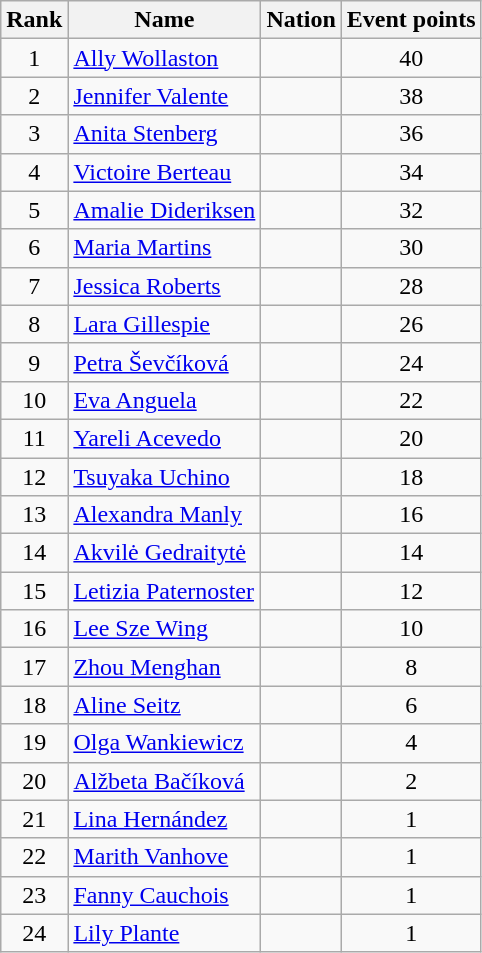<table class="wikitable sortable" style="text-align:center">
<tr>
<th>Rank</th>
<th>Name</th>
<th>Nation</th>
<th>Event points</th>
</tr>
<tr>
<td>1</td>
<td align=left><a href='#'>Ally Wollaston</a></td>
<td align=left></td>
<td>40</td>
</tr>
<tr>
<td>2</td>
<td align=left><a href='#'>Jennifer Valente</a></td>
<td align=left></td>
<td>38</td>
</tr>
<tr>
<td>3</td>
<td align=left><a href='#'>Anita Stenberg</a></td>
<td align=left></td>
<td>36</td>
</tr>
<tr>
<td>4</td>
<td align=left><a href='#'>Victoire Berteau</a></td>
<td align=left></td>
<td>34</td>
</tr>
<tr>
<td>5</td>
<td align=left><a href='#'>Amalie Dideriksen</a></td>
<td align=left></td>
<td>32</td>
</tr>
<tr>
<td>6</td>
<td align=left><a href='#'>Maria Martins</a></td>
<td align=left></td>
<td>30</td>
</tr>
<tr>
<td>7</td>
<td align=left><a href='#'>Jessica Roberts</a></td>
<td align=left></td>
<td>28</td>
</tr>
<tr>
<td>8</td>
<td align=left><a href='#'>Lara Gillespie</a></td>
<td align=left></td>
<td>26</td>
</tr>
<tr>
<td>9</td>
<td align=left><a href='#'>Petra Ševčíková</a></td>
<td align=left></td>
<td>24</td>
</tr>
<tr>
<td>10</td>
<td align=left><a href='#'>Eva Anguela</a></td>
<td align=left></td>
<td>22</td>
</tr>
<tr>
<td>11</td>
<td align=left><a href='#'>Yareli Acevedo</a></td>
<td align=left></td>
<td>20</td>
</tr>
<tr>
<td>12</td>
<td align=left><a href='#'>Tsuyaka Uchino</a></td>
<td align=left></td>
<td>18</td>
</tr>
<tr>
<td>13</td>
<td align=left><a href='#'>Alexandra Manly</a></td>
<td align=left></td>
<td>16</td>
</tr>
<tr>
<td>14</td>
<td align=left><a href='#'>Akvilė Gedraitytė</a></td>
<td align=left></td>
<td>14</td>
</tr>
<tr>
<td>15</td>
<td align=left><a href='#'>Letizia Paternoster</a></td>
<td align=left></td>
<td>12</td>
</tr>
<tr>
<td>16</td>
<td align=left><a href='#'>Lee Sze Wing</a></td>
<td align=left></td>
<td>10</td>
</tr>
<tr>
<td>17</td>
<td align=left><a href='#'>Zhou Menghan</a></td>
<td align=left></td>
<td>8</td>
</tr>
<tr>
<td>18</td>
<td align=left><a href='#'>Aline Seitz</a></td>
<td align=left></td>
<td>6</td>
</tr>
<tr>
<td>19</td>
<td align=left><a href='#'>Olga Wankiewicz</a></td>
<td align=left></td>
<td>4</td>
</tr>
<tr>
<td>20</td>
<td align=left><a href='#'>Alžbeta Bačíková</a></td>
<td align=left></td>
<td>2</td>
</tr>
<tr>
<td>21</td>
<td align=left><a href='#'>Lina Hernández</a></td>
<td align=left></td>
<td>1</td>
</tr>
<tr>
<td>22</td>
<td align=left><a href='#'>Marith Vanhove</a></td>
<td align=left></td>
<td>1</td>
</tr>
<tr>
<td>23</td>
<td align=left><a href='#'>Fanny Cauchois</a></td>
<td align=left></td>
<td>1</td>
</tr>
<tr>
<td>24</td>
<td align=left><a href='#'>Lily Plante</a></td>
<td align=left></td>
<td>1</td>
</tr>
</table>
